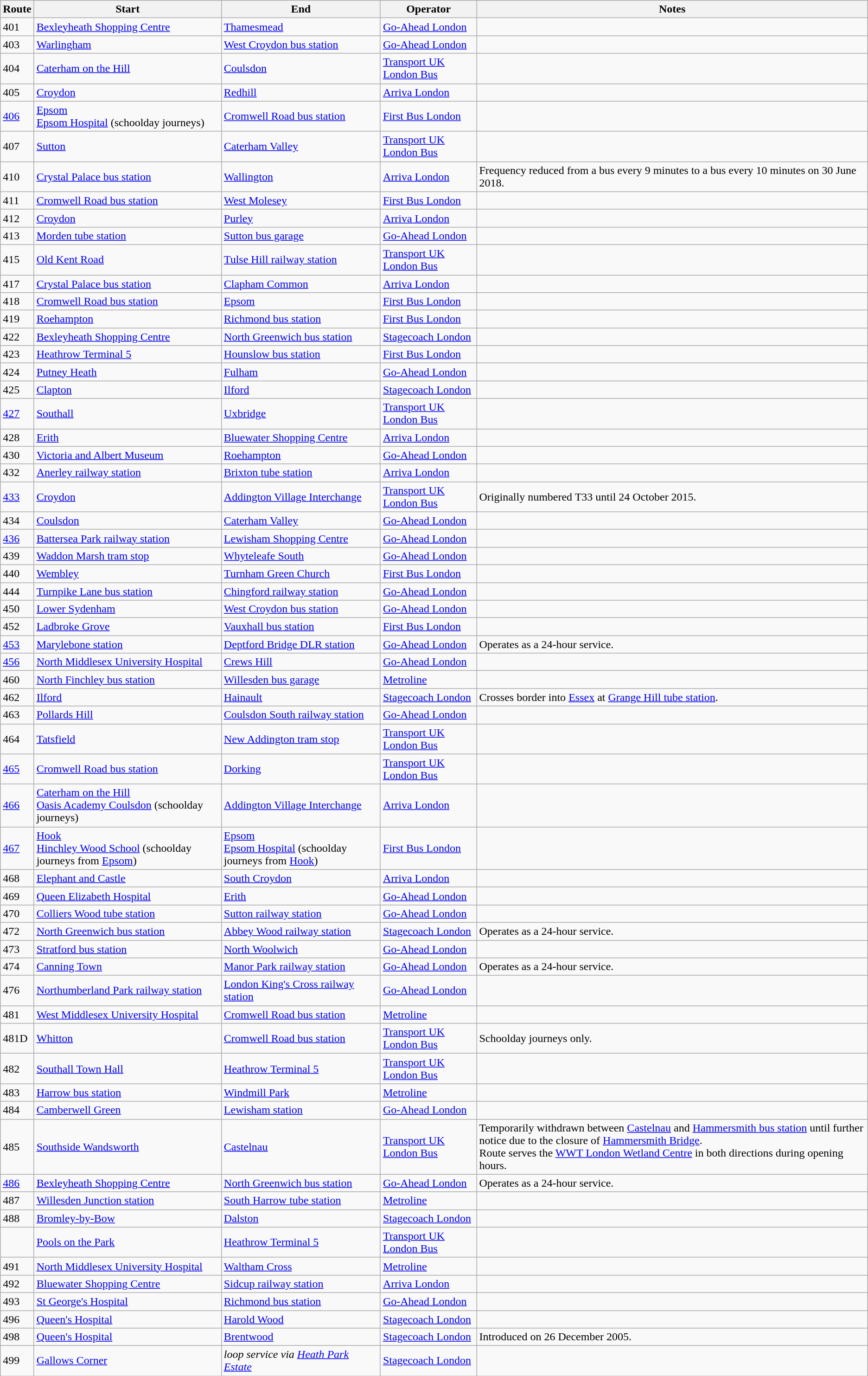<table class="wikitable sortable">
<tr>
<th>Route</th>
<th>Start</th>
<th>End</th>
<th>Operator</th>
<th class=unsortable>Notes</th>
</tr>
<tr>
<td>401</td>
<td><a href='#'>Bexleyheath Shopping Centre</a></td>
<td><a href='#'>Thamesmead</a></td>
<td><a href='#'>Go-Ahead London</a></td>
<td></td>
</tr>
<tr>
<td>403</td>
<td><a href='#'>Warlingham</a></td>
<td><a href='#'>West Croydon bus station</a></td>
<td><a href='#'>Go-Ahead London</a></td>
<td></td>
</tr>
<tr>
<td>404</td>
<td><a href='#'>Caterham on the Hill</a></td>
<td><a href='#'>Coulsdon</a></td>
<td><a href='#'>Transport UK London Bus</a></td>
<td></td>
</tr>
<tr>
<td>405</td>
<td><a href='#'>Croydon</a></td>
<td><a href='#'>Redhill</a></td>
<td><a href='#'>Arriva London</a></td>
<td></td>
</tr>
<tr>
<td><a href='#'>406</a></td>
<td><a href='#'>Epsom</a><br><a href='#'>Epsom Hospital</a> (schoolday journeys)</td>
<td><a href='#'>Cromwell Road bus station</a></td>
<td><a href='#'>First Bus London</a></td>
<td></td>
</tr>
<tr>
<td>407</td>
<td><a href='#'>Sutton</a></td>
<td><a href='#'>Caterham Valley</a></td>
<td><a href='#'>Transport UK London Bus</a></td>
<td></td>
</tr>
<tr>
<td>410</td>
<td><a href='#'>Crystal Palace bus station</a></td>
<td><a href='#'>Wallington</a></td>
<td><a href='#'>Arriva London</a></td>
<td>Frequency reduced from a bus every 9 minutes to a bus every 10 minutes on 30 June 2018.</td>
</tr>
<tr>
<td>411</td>
<td><a href='#'>Cromwell Road bus station</a></td>
<td><a href='#'>West Molesey</a></td>
<td><a href='#'>First Bus London</a></td>
<td></td>
</tr>
<tr>
<td>412</td>
<td><a href='#'>Croydon</a></td>
<td><a href='#'>Purley</a></td>
<td><a href='#'>Arriva London</a></td>
<td></td>
</tr>
<tr>
<td>413</td>
<td><a href='#'>Morden tube station</a></td>
<td><a href='#'>Sutton bus garage</a></td>
<td><a href='#'>Go-Ahead London</a></td>
<td></td>
</tr>
<tr>
<td>415</td>
<td><a href='#'>Old Kent Road</a></td>
<td><a href='#'>Tulse Hill railway station</a></td>
<td><a href='#'>Transport UK London Bus</a></td>
<td></td>
</tr>
<tr>
<td>417</td>
<td><a href='#'>Crystal Palace bus station</a></td>
<td><a href='#'>Clapham Common</a></td>
<td><a href='#'>Arriva London</a></td>
<td></td>
</tr>
<tr>
<td>418</td>
<td><a href='#'>Cromwell Road bus station</a></td>
<td><a href='#'>Epsom</a></td>
<td><a href='#'>First Bus London</a></td>
<td></td>
</tr>
<tr>
<td>419</td>
<td><a href='#'>Roehampton</a></td>
<td><a href='#'>Richmond bus station</a></td>
<td><a href='#'>First Bus London</a></td>
<td></td>
</tr>
<tr>
<td>422</td>
<td><a href='#'>Bexleyheath Shopping Centre</a></td>
<td><a href='#'>North Greenwich bus station</a></td>
<td><a href='#'>Stagecoach London</a></td>
<td></td>
</tr>
<tr>
<td>423</td>
<td><a href='#'>Heathrow Terminal 5</a></td>
<td><a href='#'>Hounslow bus station</a></td>
<td><a href='#'>First Bus London</a></td>
<td></td>
</tr>
<tr>
<td>424</td>
<td><a href='#'>Putney Heath</a></td>
<td><a href='#'>Fulham</a></td>
<td><a href='#'>Go-Ahead London</a></td>
<td></td>
</tr>
<tr>
<td>425</td>
<td><a href='#'>Clapton</a></td>
<td><a href='#'>Ilford</a></td>
<td><a href='#'>Stagecoach London</a></td>
<td></td>
</tr>
<tr>
<td><a href='#'>427</a></td>
<td><a href='#'>Southall</a></td>
<td><a href='#'>Uxbridge</a></td>
<td><a href='#'>Transport UK London Bus</a></td>
<td></td>
</tr>
<tr>
<td>428</td>
<td><a href='#'>Erith</a></td>
<td><a href='#'>Bluewater Shopping Centre</a></td>
<td><a href='#'>Arriva London</a></td>
<td></td>
</tr>
<tr>
<td>430</td>
<td><a href='#'>Victoria and Albert Museum</a></td>
<td><a href='#'>Roehampton</a></td>
<td><a href='#'>Go-Ahead London</a></td>
<td></td>
</tr>
<tr>
<td>432</td>
<td><a href='#'>Anerley railway station</a></td>
<td><a href='#'>Brixton tube station</a></td>
<td><a href='#'>Arriva London</a></td>
<td></td>
</tr>
<tr>
<td><a href='#'>433</a></td>
<td><a href='#'>Croydon</a></td>
<td><a href='#'>Addington Village Interchange</a></td>
<td><a href='#'>Transport UK London Bus</a></td>
<td>Originally numbered T33 until 24 October 2015.</td>
</tr>
<tr>
<td>434</td>
<td><a href='#'>Coulsdon</a></td>
<td><a href='#'>Caterham Valley</a></td>
<td><a href='#'>Go-Ahead London</a></td>
<td></td>
</tr>
<tr>
<td><a href='#'>436</a></td>
<td><a href='#'>Battersea Park railway station</a></td>
<td><a href='#'>Lewisham Shopping Centre</a></td>
<td><a href='#'>Go-Ahead London</a></td>
<td></td>
</tr>
<tr>
<td>439</td>
<td><a href='#'>Waddon Marsh tram stop</a></td>
<td><a href='#'>Whyteleafe South</a></td>
<td><a href='#'>Go-Ahead London</a></td>
<td></td>
</tr>
<tr>
<td>440</td>
<td><a href='#'>Wembley</a></td>
<td><a href='#'>Turnham Green Church</a></td>
<td><a href='#'>First Bus London</a></td>
<td></td>
</tr>
<tr>
<td>444</td>
<td><a href='#'>Turnpike Lane bus station</a></td>
<td><a href='#'>Chingford railway station</a></td>
<td><a href='#'>Go-Ahead London</a></td>
<td></td>
</tr>
<tr>
<td>450</td>
<td><a href='#'>Lower Sydenham</a></td>
<td><a href='#'>West Croydon bus station</a></td>
<td><a href='#'>Go-Ahead London</a></td>
<td></td>
</tr>
<tr>
<td>452</td>
<td><a href='#'>Ladbroke Grove</a></td>
<td><a href='#'>Vauxhall bus station</a></td>
<td><a href='#'>First Bus London</a></td>
<td></td>
</tr>
<tr>
<td><a href='#'>453</a></td>
<td><a href='#'>Marylebone station</a></td>
<td><a href='#'>Deptford Bridge DLR station</a></td>
<td><a href='#'>Go-Ahead London</a></td>
<td>Operates as a 24-hour service.</td>
</tr>
<tr>
<td><a href='#'>456</a></td>
<td><a href='#'>North Middlesex University Hospital</a></td>
<td><a href='#'>Crews Hill</a></td>
<td><a href='#'>Go-Ahead London</a></td>
<td></td>
</tr>
<tr>
<td>460</td>
<td><a href='#'>North Finchley bus station</a></td>
<td><a href='#'>Willesden bus garage</a></td>
<td><a href='#'>Metroline</a></td>
<td></td>
</tr>
<tr>
<td>462</td>
<td><a href='#'>Ilford</a></td>
<td><a href='#'>Hainault</a></td>
<td><a href='#'>Stagecoach London</a></td>
<td>Crosses border into <a href='#'>Essex</a> at <a href='#'>Grange Hill tube station</a>.</td>
</tr>
<tr>
<td>463</td>
<td><a href='#'>Pollards Hill</a></td>
<td><a href='#'>Coulsdon South railway station</a></td>
<td><a href='#'>Go-Ahead London</a></td>
<td></td>
</tr>
<tr>
<td>464</td>
<td><a href='#'>Tatsfield</a></td>
<td><a href='#'>New Addington tram stop</a></td>
<td><a href='#'>Transport UK London Bus</a></td>
<td></td>
</tr>
<tr>
<td><a href='#'>465</a></td>
<td><a href='#'>Cromwell Road bus station</a></td>
<td><a href='#'>Dorking</a></td>
<td><a href='#'>Transport UK London Bus</a></td>
<td></td>
</tr>
<tr>
<td><a href='#'>466</a></td>
<td><a href='#'>Caterham on the Hill</a><br><a href='#'>Oasis Academy Coulsdon</a> (schoolday journeys)</td>
<td><a href='#'>Addington Village Interchange</a></td>
<td><a href='#'>Arriva London</a></td>
<td></td>
</tr>
<tr>
<td><a href='#'>467</a></td>
<td><a href='#'>Hook</a><br><a href='#'>Hinchley Wood School</a> (schoolday journeys from <a href='#'>Epsom</a>)</td>
<td><a href='#'>Epsom</a><br><a href='#'>Epsom Hospital</a> (schoolday journeys from <a href='#'>Hook</a>)</td>
<td><a href='#'>First Bus London</a></td>
<td></td>
</tr>
<tr>
<td>468</td>
<td><a href='#'>Elephant and Castle</a></td>
<td><a href='#'>South Croydon</a></td>
<td><a href='#'>Arriva London</a></td>
<td></td>
</tr>
<tr>
<td>469</td>
<td><a href='#'>Queen Elizabeth Hospital</a></td>
<td><a href='#'>Erith</a></td>
<td><a href='#'>Go-Ahead London</a></td>
<td></td>
</tr>
<tr>
<td>470</td>
<td><a href='#'>Colliers Wood tube station</a></td>
<td><a href='#'>Sutton railway station</a></td>
<td><a href='#'>Go-Ahead London</a></td>
<td></td>
</tr>
<tr>
<td>472</td>
<td><a href='#'>North Greenwich bus station</a></td>
<td><a href='#'>Abbey Wood railway station</a></td>
<td><a href='#'>Stagecoach London</a></td>
<td>Operates as a 24-hour service.</td>
</tr>
<tr>
<td>473</td>
<td><a href='#'>Stratford bus station</a></td>
<td><a href='#'>North Woolwich</a></td>
<td><a href='#'>Go-Ahead London</a></td>
<td></td>
</tr>
<tr>
<td>474</td>
<td><a href='#'>Canning Town</a></td>
<td><a href='#'>Manor Park railway station</a></td>
<td><a href='#'>Go-Ahead London</a></td>
<td>Operates as a 24-hour service.</td>
</tr>
<tr>
<td>476</td>
<td><a href='#'>Northumberland Park railway station</a></td>
<td><a href='#'>London King's Cross railway station</a></td>
<td><a href='#'>Go-Ahead London</a></td>
<td></td>
</tr>
<tr>
<td>481</td>
<td><a href='#'>West Middlesex University Hospital</a></td>
<td><a href='#'>Cromwell Road bus station</a></td>
<td><a href='#'>Metroline</a></td>
<td></td>
</tr>
<tr>
<td>481D</td>
<td><a href='#'>Whitton</a></td>
<td><a href='#'>Cromwell Road bus station</a></td>
<td><a href='#'>Transport UK London Bus</a></td>
<td>Schoolday journeys only.</td>
</tr>
<tr>
<td>482</td>
<td><a href='#'>Southall Town Hall</a></td>
<td><a href='#'>Heathrow Terminal 5</a></td>
<td><a href='#'>Transport UK London Bus</a></td>
<td></td>
</tr>
<tr>
<td>483</td>
<td><a href='#'>Harrow bus station</a></td>
<td><a href='#'>Windmill Park</a></td>
<td><a href='#'>Metroline</a></td>
<td></td>
</tr>
<tr>
<td>484</td>
<td><a href='#'>Camberwell Green</a></td>
<td><a href='#'>Lewisham station</a></td>
<td><a href='#'>Go-Ahead London</a></td>
<td></td>
</tr>
<tr>
<td>485</td>
<td><a href='#'>Southside Wandsworth</a></td>
<td><a href='#'>Castelnau</a></td>
<td><a href='#'>Transport UK London Bus</a></td>
<td>Temporarily withdrawn between <a href='#'>Castelnau</a> and <a href='#'>Hammersmith bus station</a> until further notice due to the closure of <a href='#'>Hammersmith Bridge</a>.<br>Route serves the <a href='#'>WWT London Wetland Centre</a> in both directions during opening hours.</td>
</tr>
<tr>
<td><a href='#'>486</a></td>
<td><a href='#'>Bexleyheath Shopping Centre</a></td>
<td><a href='#'>North Greenwich bus station</a></td>
<td><a href='#'>Go-Ahead London</a></td>
<td>Operates as a 24-hour service.</td>
</tr>
<tr>
<td>487</td>
<td><a href='#'>Willesden Junction station</a></td>
<td><a href='#'>South Harrow tube station</a></td>
<td><a href='#'>Metroline</a></td>
<td></td>
</tr>
<tr>
<td>488</td>
<td><a href='#'>Bromley-by-Bow</a></td>
<td><a href='#'>Dalston</a></td>
<td><a href='#'>Stagecoach London</a></td>
<td></td>
</tr>
<tr>
<td></td>
<td><a href='#'>Pools on the Park</a></td>
<td><a href='#'>Heathrow Terminal 5</a></td>
<td><a href='#'>Transport UK London Bus</a></td>
<td></td>
</tr>
<tr>
<td>491</td>
<td><a href='#'>North Middlesex University Hospital</a></td>
<td><a href='#'>Waltham Cross</a></td>
<td><a href='#'>Metroline</a></td>
<td></td>
</tr>
<tr>
<td>492</td>
<td><a href='#'>Bluewater Shopping Centre</a></td>
<td><a href='#'>Sidcup railway station</a></td>
<td><a href='#'>Arriva London</a></td>
<td></td>
</tr>
<tr>
<td>493</td>
<td><a href='#'>St George's Hospital</a></td>
<td><a href='#'>Richmond bus station</a></td>
<td><a href='#'>Go-Ahead London</a></td>
<td></td>
</tr>
<tr>
<td>496</td>
<td><a href='#'>Queen's Hospital</a></td>
<td><a href='#'>Harold Wood</a></td>
<td><a href='#'>Stagecoach London</a></td>
<td></td>
</tr>
<tr>
<td>498</td>
<td><a href='#'>Queen's Hospital</a></td>
<td><a href='#'>Brentwood</a></td>
<td><a href='#'>Stagecoach London</a></td>
<td>Introduced on 26 December 2005.</td>
</tr>
<tr>
<td>499</td>
<td><a href='#'>Gallows Corner</a></td>
<td><em>loop service via <a href='#'>Heath Park Estate</a></em></td>
<td><a href='#'>Stagecoach London</a></td>
<td></td>
</tr>
</table>
